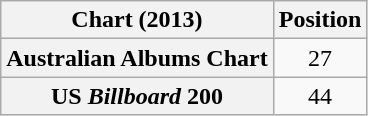<table class="wikitable sortable plainrowheaders" style="text-align:center">
<tr>
<th scope="col">Chart (2013)</th>
<th scope="col">Position</th>
</tr>
<tr>
<th scope="row">Australian Albums Chart</th>
<td>27</td>
</tr>
<tr>
<th scope="row">US <em>Billboard</em> 200</th>
<td>44</td>
</tr>
</table>
